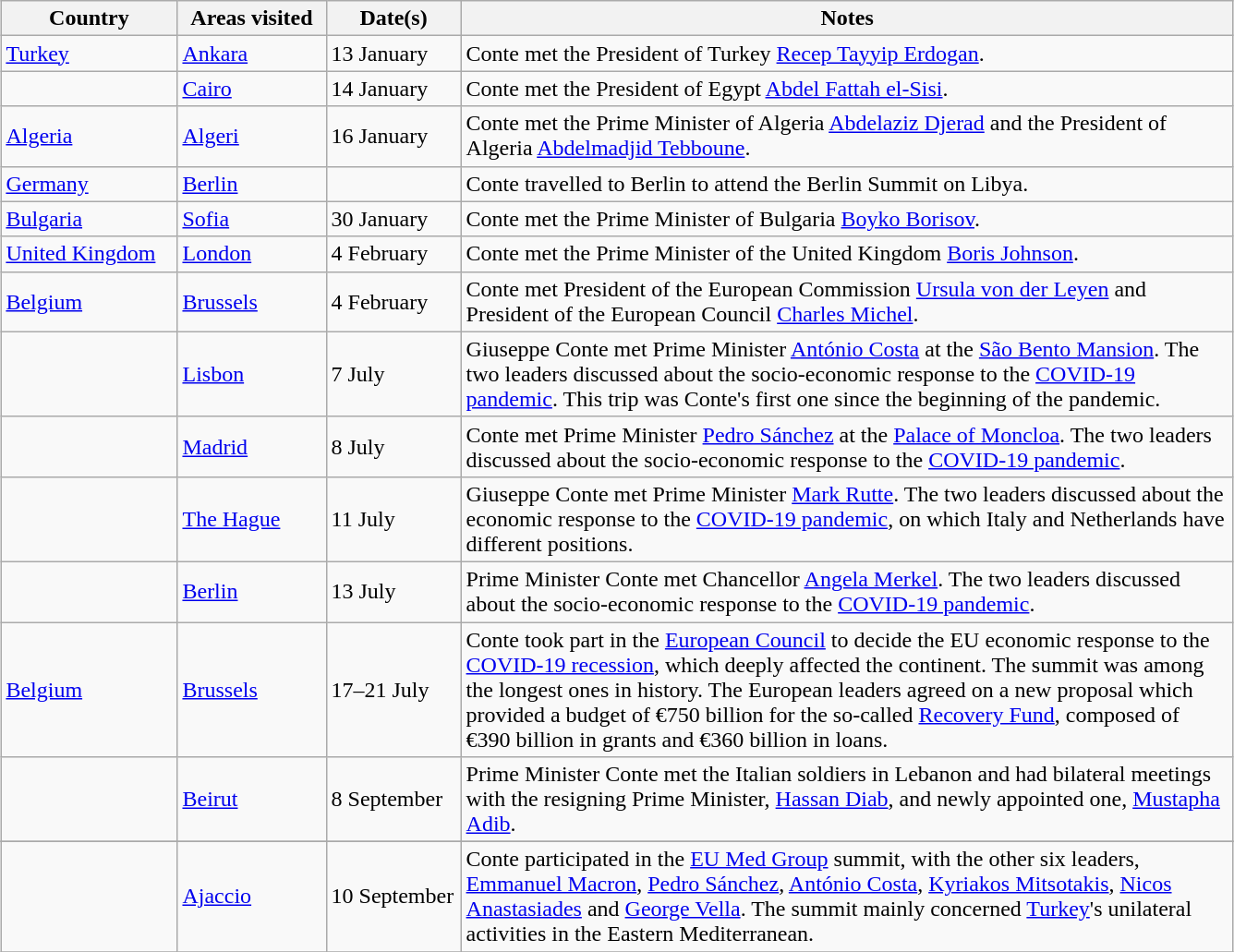<table class="wikitable" style="margin: 1em auto 1em auto">
<tr>
<th width="120">Country</th>
<th width="100">Areas visited</th>
<th width="90">Date(s)</th>
<th width="550">Notes</th>
</tr>
<tr>
<td> <a href='#'>Turkey</a></td>
<td><a href='#'>Ankara</a></td>
<td>13 January</td>
<td>Conte met the President of Turkey <a href='#'>Recep Tayyip Erdogan</a>.</td>
</tr>
<tr>
<td></td>
<td><a href='#'>Cairo</a></td>
<td>14 January</td>
<td>Conte met the President of Egypt <a href='#'>Abdel Fattah el-Sisi</a>.</td>
</tr>
<tr>
<td> <a href='#'>Algeria</a></td>
<td><a href='#'>Algeri</a></td>
<td>16 January</td>
<td>Conte met the Prime Minister of Algeria <a href='#'>Abdelaziz Djerad</a> and the President of Algeria <a href='#'>Abdelmadjid Tebboune</a>.</td>
</tr>
<tr>
<td> <a href='#'>Germany</a></td>
<td><a href='#'>Berlin</a></td>
<td></td>
<td>Conte travelled to Berlin to attend the Berlin Summit on Libya.</td>
</tr>
<tr>
<td> <a href='#'>Bulgaria</a></td>
<td><a href='#'>Sofia</a></td>
<td>30 January</td>
<td>Conte met the Prime Minister of Bulgaria <a href='#'>Boyko Borisov</a>.</td>
</tr>
<tr>
<td> <a href='#'>United Kingdom</a></td>
<td><a href='#'>London</a></td>
<td>4 February</td>
<td>Conte met the Prime Minister of the United Kingdom <a href='#'>Boris Johnson</a>.</td>
</tr>
<tr>
<td> <a href='#'>Belgium</a></td>
<td><a href='#'>Brussels</a></td>
<td>4 February</td>
<td>Conte met President of the European Commission <a href='#'>Ursula von der Leyen</a> and President of the European Council <a href='#'>Charles Michel</a>.</td>
</tr>
<tr>
<td></td>
<td><a href='#'>Lisbon</a></td>
<td>7 July</td>
<td>Giuseppe Conte met Prime Minister <a href='#'>António Costa</a> at the <a href='#'>São Bento Mansion</a>. The two leaders discussed about the socio-economic response to the <a href='#'>COVID-19 pandemic</a>. This trip was Conte's first one since the beginning of the pandemic.</td>
</tr>
<tr>
<td></td>
<td><a href='#'>Madrid</a></td>
<td>8 July</td>
<td> Conte met Prime Minister <a href='#'>Pedro Sánchez</a> at the <a href='#'>Palace of Moncloa</a>. The two leaders discussed about the socio-economic response to the <a href='#'>COVID-19 pandemic</a>.</td>
</tr>
<tr>
<td></td>
<td><a href='#'>The Hague</a></td>
<td>11 July</td>
<td> Giuseppe Conte met Prime Minister <a href='#'>Mark Rutte</a>. The two leaders discussed about the economic response to the <a href='#'>COVID-19 pandemic</a>, on which Italy and Netherlands have different positions.</td>
</tr>
<tr>
<td></td>
<td><a href='#'>Berlin</a></td>
<td>13 July</td>
<td>Prime Minister Conte met Chancellor <a href='#'>Angela Merkel</a>. The two leaders discussed about the socio-economic response to the <a href='#'>COVID-19 pandemic</a>.</td>
</tr>
<tr>
<td> <a href='#'>Belgium</a></td>
<td><a href='#'>Brussels</a></td>
<td>17–21 July</td>
<td>Conte took part in the <a href='#'>European Council</a> to decide the EU economic response to the <a href='#'>COVID-19 recession</a>, which deeply affected the continent. The summit was among the longest ones in history. The European leaders agreed on a new proposal which provided a budget of €750 billion for the so-called <a href='#'>Recovery Fund</a>, composed of €390 billion in grants and €360 billion in loans.</td>
</tr>
<tr>
<td></td>
<td><a href='#'>Beirut</a></td>
<td>8 September</td>
<td>Prime Minister Conte met the Italian soldiers in Lebanon and had bilateral meetings with the resigning Prime Minister, <a href='#'>Hassan Diab</a>, and newly appointed one, <a href='#'>Mustapha Adib</a>.</td>
</tr>
<tr>
</tr>
<tr>
<td></td>
<td><a href='#'>Ajaccio</a></td>
<td>10 September</td>
<td>Conte participated in the <a href='#'>EU Med Group</a> summit, with the other six leaders, <a href='#'>Emmanuel Macron</a>, <a href='#'>Pedro Sánchez</a>, <a href='#'>António Costa</a>, <a href='#'>Kyriakos Mitsotakis</a>, <a href='#'>Nicos Anastasiades</a> and <a href='#'>George Vella</a>. The summit mainly concerned <a href='#'>Turkey</a>'s unilateral activities in the Eastern Mediterranean.</td>
</tr>
<tr>
</tr>
</table>
